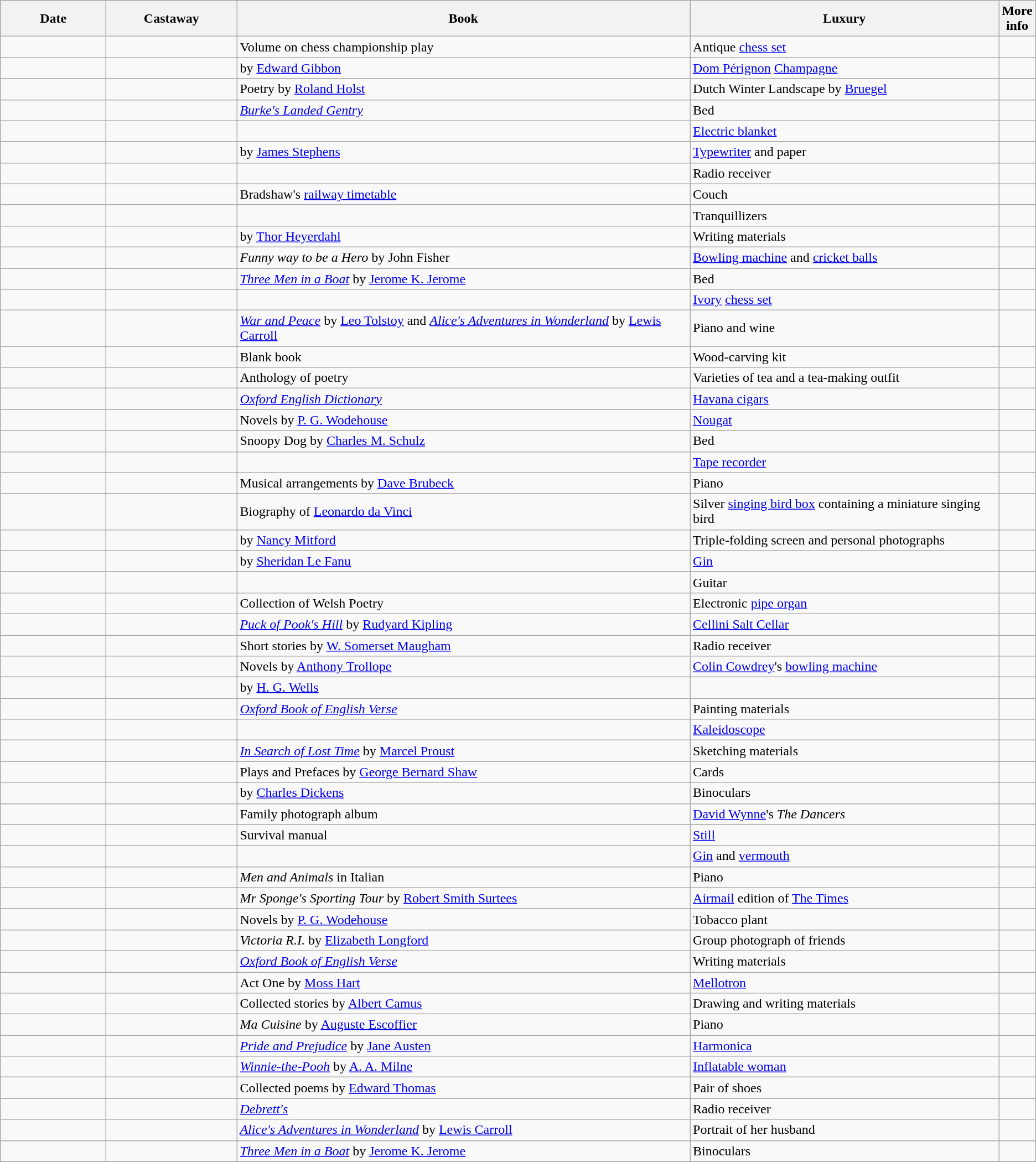<table class="wikitable sortable">
<tr>
<th width=120px>Date</th>
<th width=150px>Castaway</th>
<th>Book</th>
<th>Luxury</th>
<th class="unsortable">More<br>info</th>
</tr>
<tr>
<td></td>
<td></td>
<td>Volume on chess championship play</td>
<td>Antique <a href='#'>chess set</a></td>
<td></td>
</tr>
<tr>
<td></td>
<td></td>
<td> by <a href='#'>Edward Gibbon</a></td>
<td><a href='#'>Dom Pérignon</a> <a href='#'>Champagne</a></td>
<td></td>
</tr>
<tr>
<td></td>
<td></td>
<td>Poetry by <a href='#'>Roland Holst</a></td>
<td>Dutch Winter Landscape by <a href='#'>Bruegel</a></td>
<td></td>
</tr>
<tr>
<td></td>
<td></td>
<td><em><a href='#'>Burke's Landed Gentry</a></em></td>
<td>Bed</td>
<td></td>
</tr>
<tr>
<td></td>
<td></td>
<td></td>
<td><a href='#'>Electric blanket</a></td>
<td></td>
</tr>
<tr>
<td></td>
<td></td>
<td> by <a href='#'>James Stephens</a></td>
<td><a href='#'>Typewriter</a> and paper</td>
<td></td>
</tr>
<tr>
<td></td>
<td></td>
<td></td>
<td>Radio receiver</td>
<td></td>
</tr>
<tr>
<td></td>
<td></td>
<td>Bradshaw's <a href='#'>railway timetable</a></td>
<td>Couch</td>
<td></td>
</tr>
<tr>
<td></td>
<td></td>
<td></td>
<td>Tranquillizers</td>
<td></td>
</tr>
<tr>
<td></td>
<td></td>
<td> by <a href='#'>Thor Heyerdahl</a></td>
<td>Writing materials</td>
<td></td>
</tr>
<tr>
<td></td>
<td></td>
<td><em>Funny way to be a Hero</em> by John Fisher</td>
<td><a href='#'>Bowling machine</a> and <a href='#'>cricket balls</a></td>
<td></td>
</tr>
<tr>
<td></td>
<td></td>
<td><em><a href='#'>Three Men in a Boat</a></em> by <a href='#'>Jerome K. Jerome</a></td>
<td>Bed</td>
<td></td>
</tr>
<tr>
<td></td>
<td></td>
<td></td>
<td><a href='#'>Ivory</a> <a href='#'>chess set</a></td>
<td></td>
</tr>
<tr>
<td></td>
<td></td>
<td><em><a href='#'>War and Peace</a></em> by <a href='#'>Leo Tolstoy</a> and <em><a href='#'>Alice's Adventures in Wonderland</a></em> by <a href='#'>Lewis Carroll</a></td>
<td>Piano and wine</td>
<td></td>
</tr>
<tr>
<td></td>
<td></td>
<td>Blank book</td>
<td>Wood-carving kit</td>
<td></td>
</tr>
<tr>
<td></td>
<td></td>
<td>Anthology of poetry</td>
<td>Varieties of tea and a tea-making outfit</td>
<td></td>
</tr>
<tr>
<td></td>
<td></td>
<td><em><a href='#'>Oxford English Dictionary</a></em></td>
<td><a href='#'>Havana cigars</a></td>
<td></td>
</tr>
<tr>
<td></td>
<td></td>
<td>Novels by <a href='#'>P. G. Wodehouse</a></td>
<td><a href='#'>Nougat</a></td>
<td></td>
</tr>
<tr>
<td></td>
<td></td>
<td>Snoopy Dog by <a href='#'>Charles M. Schulz</a></td>
<td>Bed</td>
<td></td>
</tr>
<tr>
<td></td>
<td></td>
<td></td>
<td><a href='#'>Tape recorder</a></td>
<td></td>
</tr>
<tr>
<td></td>
<td></td>
<td>Musical arrangements by <a href='#'>Dave Brubeck</a></td>
<td>Piano</td>
<td></td>
</tr>
<tr>
<td></td>
<td></td>
<td>Biography of <a href='#'>Leonardo da Vinci</a></td>
<td>Silver <a href='#'>singing bird box</a> containing a miniature singing bird</td>
<td></td>
</tr>
<tr>
<td></td>
<td></td>
<td> by <a href='#'>Nancy Mitford</a></td>
<td>Triple-folding screen and personal photographs</td>
<td></td>
</tr>
<tr>
<td></td>
<td></td>
<td> by <a href='#'>Sheridan Le Fanu</a></td>
<td><a href='#'>Gin</a></td>
<td></td>
</tr>
<tr>
<td></td>
<td></td>
<td></td>
<td>Guitar</td>
<td></td>
</tr>
<tr>
<td></td>
<td></td>
<td>Collection of Welsh Poetry</td>
<td>Electronic <a href='#'>pipe organ</a></td>
<td></td>
</tr>
<tr>
<td></td>
<td></td>
<td><em><a href='#'>Puck of Pook's Hill</a></em> by <a href='#'>Rudyard Kipling</a></td>
<td><a href='#'>Cellini Salt Cellar</a></td>
<td></td>
</tr>
<tr>
<td></td>
<td></td>
<td>Short stories by <a href='#'>W. Somerset Maugham</a></td>
<td>Radio receiver</td>
<td></td>
</tr>
<tr>
<td></td>
<td></td>
<td>Novels by <a href='#'>Anthony Trollope</a></td>
<td><a href='#'>Colin Cowdrey</a>'s <a href='#'>bowling machine</a></td>
<td></td>
</tr>
<tr>
<td></td>
<td></td>
<td> by <a href='#'>H. G. Wells</a></td>
<td></td>
<td></td>
</tr>
<tr>
<td></td>
<td></td>
<td><em><a href='#'>Oxford Book of English Verse</a></em></td>
<td>Painting materials</td>
<td></td>
</tr>
<tr>
<td></td>
<td></td>
<td></td>
<td><a href='#'>Kaleidoscope</a></td>
<td></td>
</tr>
<tr>
<td></td>
<td></td>
<td><em><a href='#'>In Search of Lost Time</a></em> by <a href='#'>Marcel Proust</a></td>
<td>Sketching materials</td>
<td></td>
</tr>
<tr>
<td></td>
<td></td>
<td>Plays and Prefaces by <a href='#'>George Bernard Shaw</a></td>
<td>Cards</td>
<td></td>
</tr>
<tr>
<td></td>
<td></td>
<td> by <a href='#'>Charles Dickens</a></td>
<td>Binoculars</td>
<td></td>
</tr>
<tr>
<td></td>
<td></td>
<td>Family photograph album</td>
<td><a href='#'>David Wynne</a>'s <em>The Dancers</em></td>
<td></td>
</tr>
<tr>
<td></td>
<td></td>
<td>Survival manual</td>
<td><a href='#'>Still</a></td>
<td></td>
</tr>
<tr>
<td></td>
<td></td>
<td></td>
<td><a href='#'>Gin</a> and <a href='#'>vermouth</a></td>
<td></td>
</tr>
<tr>
<td></td>
<td></td>
<td><em>Men and Animals</em> in Italian</td>
<td>Piano</td>
<td></td>
</tr>
<tr>
<td></td>
<td></td>
<td><em>Mr Sponge's Sporting Tour</em> by <a href='#'>Robert Smith Surtees</a></td>
<td><a href='#'>Airmail</a> edition of <a href='#'>The Times</a></td>
<td></td>
</tr>
<tr>
<td></td>
<td></td>
<td>Novels by <a href='#'>P. G. Wodehouse</a></td>
<td>Tobacco plant</td>
<td></td>
</tr>
<tr>
<td></td>
<td></td>
<td><em>Victoria R.I.</em> by <a href='#'>Elizabeth Longford</a></td>
<td>Group photograph of friends</td>
<td></td>
</tr>
<tr>
<td></td>
<td></td>
<td><em><a href='#'>Oxford Book of English Verse</a></em></td>
<td>Writing materials</td>
<td></td>
</tr>
<tr>
<td></td>
<td></td>
<td>Act One by <a href='#'>Moss Hart</a></td>
<td><a href='#'>Mellotron</a></td>
<td></td>
</tr>
<tr>
<td></td>
<td></td>
<td>Collected stories by <a href='#'>Albert Camus</a></td>
<td>Drawing and writing materials</td>
<td></td>
</tr>
<tr>
<td></td>
<td></td>
<td><em>Ma Cuisine</em> by <a href='#'>Auguste Escoffier</a></td>
<td>Piano</td>
<td></td>
</tr>
<tr>
<td></td>
<td></td>
<td><em><a href='#'>Pride and Prejudice</a></em> by <a href='#'>Jane Austen</a></td>
<td><a href='#'>Harmonica</a></td>
<td></td>
</tr>
<tr>
<td></td>
<td></td>
<td><em><a href='#'>Winnie-the-Pooh</a></em> by <a href='#'>A. A. Milne</a></td>
<td><a href='#'>Inflatable woman</a></td>
<td></td>
</tr>
<tr>
<td></td>
<td></td>
<td>Collected poems by <a href='#'>Edward Thomas</a></td>
<td>Pair of shoes</td>
<td></td>
</tr>
<tr>
<td></td>
<td></td>
<td><em><a href='#'>Debrett's</a></em></td>
<td>Radio receiver</td>
<td></td>
</tr>
<tr>
<td></td>
<td></td>
<td><em><a href='#'>Alice's Adventures in Wonderland</a></em> by <a href='#'>Lewis Carroll</a></td>
<td>Portrait of her husband</td>
<td></td>
</tr>
<tr>
<td></td>
<td></td>
<td><em><a href='#'>Three Men in a Boat</a></em> by <a href='#'>Jerome K. Jerome</a></td>
<td>Binoculars</td>
<td></td>
</tr>
</table>
